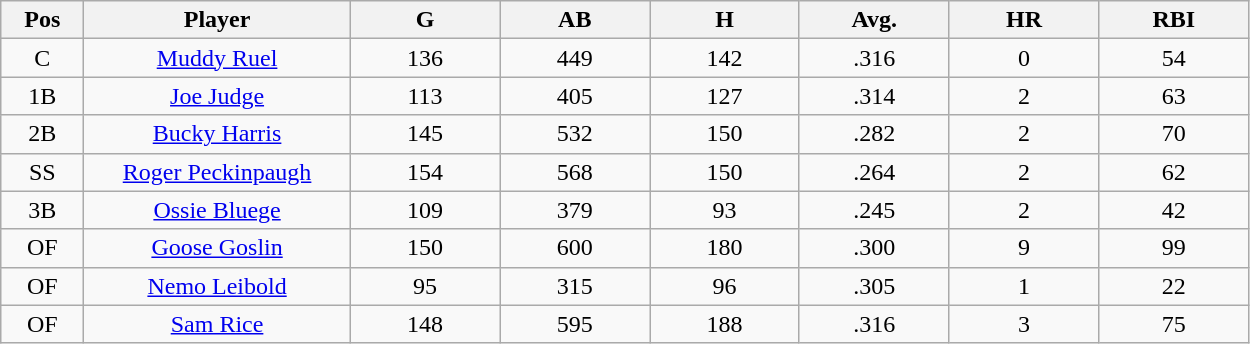<table class="wikitable sortable">
<tr>
<th bgcolor="#DDDDFF" width="5%">Pos</th>
<th bgcolor="#DDDDFF" width="16%">Player</th>
<th bgcolor="#DDDDFF" width="9%">G</th>
<th bgcolor="#DDDDFF" width="9%">AB</th>
<th bgcolor="#DDDDFF" width="9%">H</th>
<th bgcolor="#DDDDFF" width="9%">Avg.</th>
<th bgcolor="#DDDDFF" width="9%">HR</th>
<th bgcolor="#DDDDFF" width="9%">RBI</th>
</tr>
<tr align="center">
<td>C</td>
<td><a href='#'>Muddy Ruel</a></td>
<td>136</td>
<td>449</td>
<td>142</td>
<td>.316</td>
<td>0</td>
<td>54</td>
</tr>
<tr align="center">
<td>1B</td>
<td><a href='#'>Joe Judge</a></td>
<td>113</td>
<td>405</td>
<td>127</td>
<td>.314</td>
<td>2</td>
<td>63</td>
</tr>
<tr align="center">
<td>2B</td>
<td><a href='#'>Bucky Harris</a></td>
<td>145</td>
<td>532</td>
<td>150</td>
<td>.282</td>
<td>2</td>
<td>70</td>
</tr>
<tr align="center">
<td>SS</td>
<td><a href='#'>Roger Peckinpaugh</a></td>
<td>154</td>
<td>568</td>
<td>150</td>
<td>.264</td>
<td>2</td>
<td>62</td>
</tr>
<tr align="center">
<td>3B</td>
<td><a href='#'>Ossie Bluege</a></td>
<td>109</td>
<td>379</td>
<td>93</td>
<td>.245</td>
<td>2</td>
<td>42</td>
</tr>
<tr align="center">
<td>OF</td>
<td><a href='#'>Goose Goslin</a></td>
<td>150</td>
<td>600</td>
<td>180</td>
<td>.300</td>
<td>9</td>
<td>99</td>
</tr>
<tr align="center">
<td>OF</td>
<td><a href='#'>Nemo Leibold</a></td>
<td>95</td>
<td>315</td>
<td>96</td>
<td>.305</td>
<td>1</td>
<td>22</td>
</tr>
<tr align="center">
<td>OF</td>
<td><a href='#'>Sam Rice</a></td>
<td>148</td>
<td>595</td>
<td>188</td>
<td>.316</td>
<td>3</td>
<td>75</td>
</tr>
</table>
